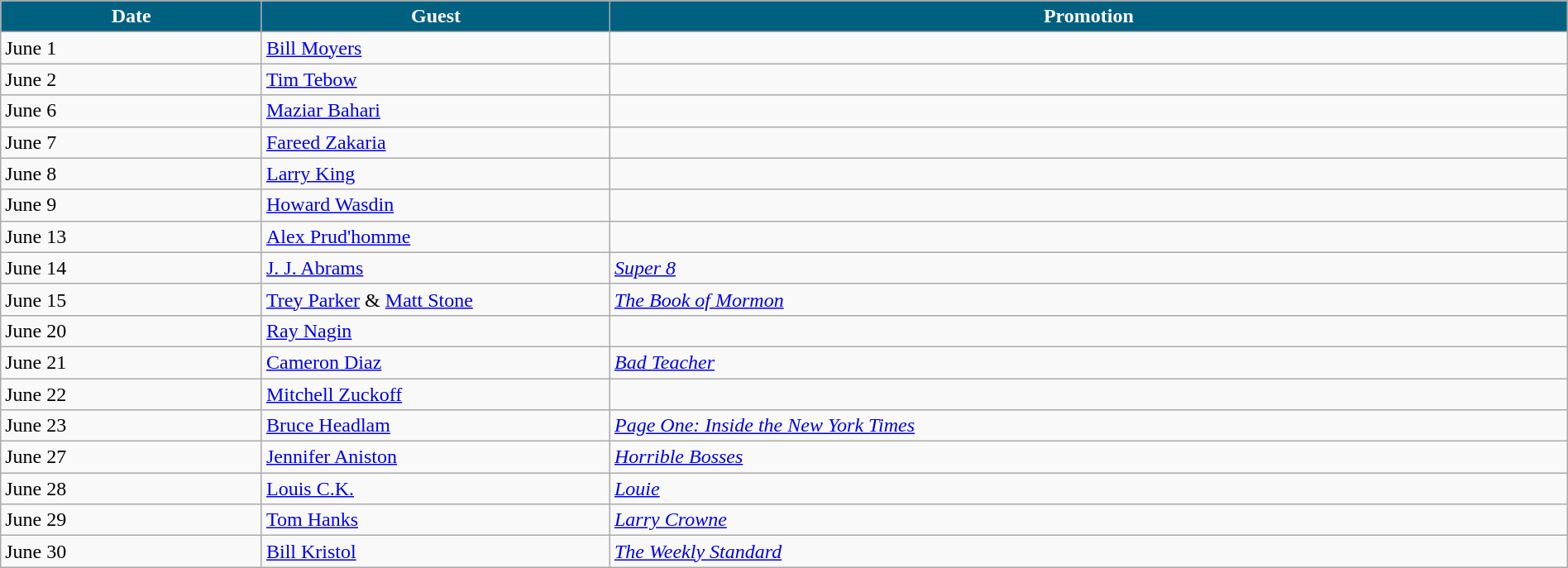<table class="wikitable" width="100%">
<tr bgcolor="#CCCCCC">
<th width="15%" style="background:#006080; color:#FFFFFF">Date</th>
<th width="20%" style="background:#006080; color:#FFFFFF">Guest</th>
<th width="55%" style="background:#006080; color:#FFFFFF">Promotion</th>
</tr>
<tr>
<td>June 1</td>
<td><a href='#'>Bill Moyers</a></td>
<td></td>
</tr>
<tr>
<td>June 2</td>
<td><a href='#'>Tim Tebow</a></td>
<td></td>
</tr>
<tr>
<td>June 6</td>
<td><a href='#'>Maziar Bahari</a></td>
<td></td>
</tr>
<tr>
<td>June 7</td>
<td><a href='#'>Fareed Zakaria</a></td>
<td></td>
</tr>
<tr>
<td>June 8</td>
<td><a href='#'>Larry King</a></td>
<td></td>
</tr>
<tr>
<td>June 9</td>
<td><a href='#'>Howard Wasdin</a></td>
<td></td>
</tr>
<tr>
<td>June 13</td>
<td><a href='#'>Alex Prud'homme</a></td>
<td></td>
</tr>
<tr>
<td>June 14</td>
<td><a href='#'>J. J. Abrams</a></td>
<td><em><a href='#'>Super 8</a></em></td>
</tr>
<tr>
<td>June 15</td>
<td><a href='#'>Trey Parker</a> & <a href='#'>Matt Stone</a></td>
<td><em><a href='#'>The Book of Mormon</a></em></td>
</tr>
<tr>
<td>June 20</td>
<td><a href='#'>Ray Nagin</a></td>
<td></td>
</tr>
<tr>
<td>June 21</td>
<td><a href='#'>Cameron Diaz</a></td>
<td><em><a href='#'>Bad Teacher</a></em></td>
</tr>
<tr>
<td>June 22</td>
<td><a href='#'>Mitchell Zuckoff</a></td>
<td></td>
</tr>
<tr>
<td>June 23</td>
<td><a href='#'>Bruce Headlam</a></td>
<td><em><a href='#'>Page One: Inside the New York Times</a></em></td>
</tr>
<tr>
<td>June 27</td>
<td><a href='#'>Jennifer Aniston</a></td>
<td><em><a href='#'>Horrible Bosses</a></em></td>
</tr>
<tr>
<td>June 28</td>
<td><a href='#'>Louis C.K.</a></td>
<td><em><a href='#'>Louie</a></em></td>
</tr>
<tr>
<td>June 29</td>
<td><a href='#'>Tom Hanks</a></td>
<td><em><a href='#'>Larry Crowne</a></em></td>
</tr>
<tr>
<td>June 30</td>
<td><a href='#'>Bill Kristol</a></td>
<td><em><a href='#'>The Weekly Standard</a></em></td>
</tr>
</table>
